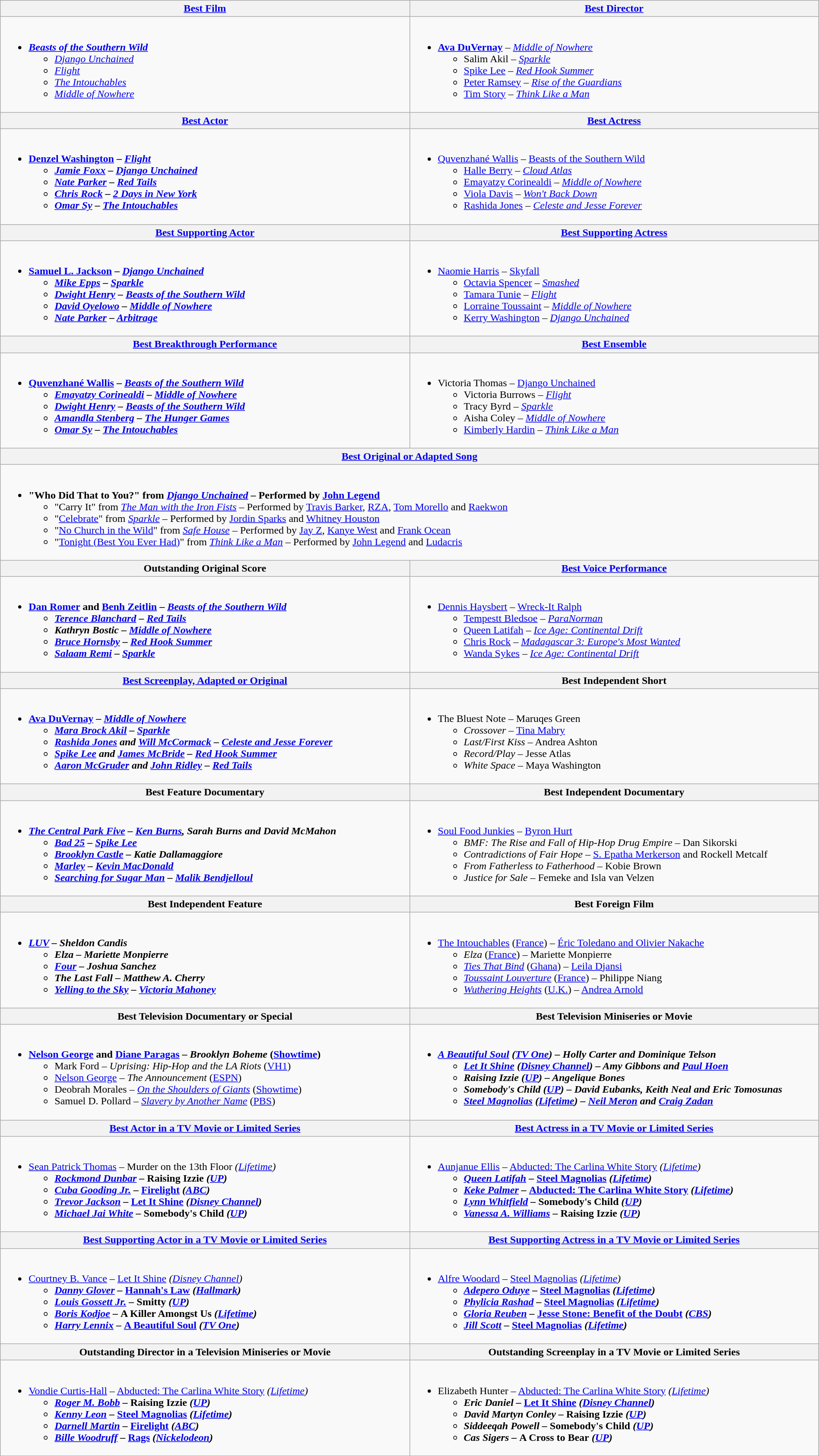<table class=wikitable width="100%">
<tr>
<th width="50%"><a href='#'>Best Film</a></th>
<th width="50%"><a href='#'>Best Director</a></th>
</tr>
<tr>
<td valign="top"><br><ul><li><strong><em><a href='#'>Beasts of the Southern Wild</a></em></strong><ul><li><em><a href='#'>Django Unchained</a></em></li><li><em><a href='#'>Flight</a></em></li><li><em><a href='#'>The Intouchables</a></em></li><li><em><a href='#'>Middle of Nowhere</a></em></li></ul></li></ul></td>
<td valign="top"><br><ul><li><strong><a href='#'>Ava DuVernay</a></strong> – <em><a href='#'>Middle of Nowhere</a></em><ul><li>Salim Akil – <em><a href='#'>Sparkle</a></em></li><li><a href='#'>Spike Lee</a> – <em><a href='#'>Red Hook Summer</a></em></li><li><a href='#'>Peter Ramsey</a> – <em><a href='#'>Rise of the Guardians</a></em></li><li><a href='#'>Tim Story</a> – <em><a href='#'>Think Like a Man</a></em></li></ul></li></ul></td>
</tr>
<tr>
<th width="50%"><a href='#'>Best Actor</a></th>
<th width="50%"><a href='#'>Best Actress</a></th>
</tr>
<tr>
<td valign="top"><br><ul><li><strong><a href='#'>Denzel Washington</a> – <em><a href='#'>Flight</a><strong><em><ul><li><a href='#'>Jamie Foxx</a> – </em><a href='#'>Django Unchained</a><em></li><li><a href='#'>Nate Parker</a> – </em><a href='#'>Red Tails</a><em></li><li><a href='#'>Chris Rock</a> – </em><a href='#'>2 Days in New York</a><em></li><li><a href='#'>Omar Sy</a> – </em><a href='#'>The Intouchables</a><em></li></ul></li></ul></td>
<td valign="top"><br><ul><li></strong><a href='#'>Quvenzhané Wallis</a> – </em><a href='#'>Beasts of the Southern Wild</a></em></strong><ul><li><a href='#'>Halle Berry</a> – <em><a href='#'>Cloud Atlas</a></em></li><li><a href='#'>Emayatzy Corinealdi</a> – <em><a href='#'>Middle of Nowhere</a></em></li><li><a href='#'>Viola Davis</a> – <em><a href='#'>Won't Back Down</a></em></li><li><a href='#'>Rashida Jones</a> – <em><a href='#'>Celeste and Jesse Forever</a></em></li></ul></li></ul></td>
</tr>
<tr>
<th width="50%"><a href='#'>Best Supporting Actor</a></th>
<th width="50%"><a href='#'>Best Supporting Actress</a></th>
</tr>
<tr>
<td valign="top"><br><ul><li><strong><a href='#'>Samuel L. Jackson</a> – <em><a href='#'>Django Unchained</a><strong><em><ul><li><a href='#'>Mike Epps</a> – </em><a href='#'>Sparkle</a><em></li><li><a href='#'>Dwight Henry</a> – </em><a href='#'>Beasts of the Southern Wild</a><em></li><li><a href='#'>David Oyelowo</a> – </em><a href='#'>Middle of Nowhere</a><em></li><li><a href='#'>Nate Parker</a> – </em><a href='#'>Arbitrage</a><em></li></ul></li></ul></td>
<td valign="top"><br><ul><li></strong><a href='#'>Naomie Harris</a> – </em><a href='#'>Skyfall</a></em></strong><ul><li><a href='#'>Octavia Spencer</a> – <em><a href='#'>Smashed</a></em></li><li><a href='#'>Tamara Tunie</a> – <em><a href='#'>Flight</a></em></li><li><a href='#'>Lorraine Toussaint</a> – <em><a href='#'>Middle of Nowhere</a></em></li><li><a href='#'>Kerry Washington</a> – <em><a href='#'>Django Unchained</a></em></li></ul></li></ul></td>
</tr>
<tr>
<th width="50%"><a href='#'>Best Breakthrough Performance</a></th>
<th width="50%"><a href='#'>Best Ensemble</a> </th>
</tr>
<tr>
<td valign="top"><br><ul><li><strong><a href='#'>Quvenzhané Wallis</a> – <em><a href='#'>Beasts of the Southern Wild</a><strong><em><ul><li><a href='#'>Emayatzy Corinealdi</a> – </em><a href='#'>Middle of Nowhere</a><em></li><li><a href='#'>Dwight Henry</a> – </em><a href='#'>Beasts of the Southern Wild</a><em></li><li><a href='#'>Amandla Stenberg</a> – </em><a href='#'>The Hunger Games</a><em></li><li><a href='#'>Omar Sy</a> – </em><a href='#'>The Intouchables</a><em></li></ul></li></ul></td>
<td valign="top"><br><ul><li></strong>Victoria Thomas – </em><a href='#'>Django Unchained</a></em></strong><ul><li>Victoria Burrows – <em><a href='#'>Flight</a></em></li><li>Tracy Byrd – <em><a href='#'>Sparkle</a></em></li><li>Aisha Coley – <em><a href='#'>Middle of Nowhere</a></em></li><li><a href='#'>Kimberly Hardin</a> – <em><a href='#'>Think Like a Man</a></em></li></ul></li></ul></td>
</tr>
<tr>
<th width="100%" colspan="2"><a href='#'>Best Original or Adapted Song</a></th>
</tr>
<tr>
<td colspan="2" valign="top"><br><ul><li><strong>"Who Did That to You?" from <em><a href='#'>Django Unchained</a></em> – Performed by <a href='#'>John Legend</a></strong><ul><li>"Carry It" from <em><a href='#'>The Man with the Iron Fists</a></em> – Performed by <a href='#'>Travis Barker</a>, <a href='#'>RZA</a>, <a href='#'>Tom Morello</a> and <a href='#'>Raekwon</a></li><li>"<a href='#'>Celebrate</a>" from <em><a href='#'>Sparkle</a></em> – Performed by <a href='#'>Jordin Sparks</a> and <a href='#'>Whitney Houston</a></li><li>"<a href='#'>No Church in the Wild</a>" from <em><a href='#'>Safe House</a></em> – Performed by <a href='#'>Jay Z</a>, <a href='#'>Kanye West</a> and <a href='#'>Frank Ocean</a></li><li>"<a href='#'>Tonight (Best You Ever Had)</a>" from <em><a href='#'>Think Like a Man</a></em> – Performed by <a href='#'>John Legend</a> and <a href='#'>Ludacris</a></li></ul></li></ul></td>
</tr>
<tr>
<th width="50%">Outstanding Original Score</th>
<th width="50%"><a href='#'>Best Voice Performance</a></th>
</tr>
<tr>
<td valign="top"><br><ul><li><strong><a href='#'>Dan Romer</a> and <a href='#'>Benh Zeitlin</a> – <em><a href='#'>Beasts of the Southern Wild</a><strong><em><ul><li><a href='#'>Terence Blanchard</a> – </em><a href='#'>Red Tails</a><em></li><li>Kathryn Bostic – </em><a href='#'>Middle of Nowhere</a><em></li><li><a href='#'>Bruce Hornsby</a> – </em><a href='#'>Red Hook Summer</a><em></li><li><a href='#'>Salaam Remi</a> – </em><a href='#'>Sparkle</a><em></li></ul></li></ul></td>
<td valign="top"><br><ul><li></strong><a href='#'>Dennis Haysbert</a> – </em><a href='#'>Wreck-It Ralph</a></em></strong><ul><li><a href='#'>Tempestt Bledsoe</a> – <em><a href='#'>ParaNorman</a></em></li><li><a href='#'>Queen Latifah</a> – <em><a href='#'>Ice Age: Continental Drift</a></em></li><li><a href='#'>Chris Rock</a> – <em><a href='#'>Madagascar 3: Europe's Most Wanted</a></em></li><li><a href='#'>Wanda Sykes</a> – <em><a href='#'>Ice Age: Continental Drift</a></em></li></ul></li></ul></td>
</tr>
<tr>
<th width="50%"><a href='#'>Best Screenplay, Adapted or Original</a></th>
<th width="50%">Best Independent Short</th>
</tr>
<tr>
<td valign="top"><br><ul><li><strong><a href='#'>Ava DuVernay</a> – <em><a href='#'>Middle of Nowhere</a><strong><em><ul><li><a href='#'>Mara Brock Akil</a> – </em><a href='#'>Sparkle</a><em></li><li><a href='#'>Rashida Jones</a> and <a href='#'>Will McCormack</a> – </em><a href='#'>Celeste and Jesse Forever</a><em></li><li><a href='#'>Spike Lee</a> and <a href='#'>James McBride</a> – </em><a href='#'>Red Hook Summer</a><em></li><li><a href='#'>Aaron McGruder</a> and <a href='#'>John Ridley</a> – </em><a href='#'>Red Tails</a><em></li></ul></li></ul></td>
<td valign="top"><br><ul><li></em></strong>The Bluest Note</em> – Maruqes Green</strong><ul><li><em>Crossover</em> – <a href='#'>Tina Mabry</a></li><li><em>Last/First Kiss</em> – Andrea Ashton</li><li><em>Record/Play</em> – Jesse Atlas</li><li><em>White Space</em> – Maya Washington</li></ul></li></ul></td>
</tr>
<tr>
<th width="50%">Best Feature Documentary</th>
<th width="50%">Best Independent Documentary</th>
</tr>
<tr>
<td valign="top"><br><ul><li><strong><em><a href='#'>The Central Park Five</a><em> – <a href='#'>Ken Burns</a>, Sarah Burns and David McMahon<strong><ul><li></em><a href='#'>Bad 25</a><em> – <a href='#'>Spike Lee</a></li><li></em><a href='#'>Brooklyn Castle</a><em> – Katie Dallamaggiore</li><li></em><a href='#'>Marley</a><em> – <a href='#'>Kevin MacDonald</a></li><li></em><a href='#'>Searching for Sugar Man</a><em> – <a href='#'>Malik Bendjelloul</a></li></ul></li></ul></td>
<td valign="top"><br><ul><li></em></strong><a href='#'>Soul Food Junkies</a></em> – <a href='#'>Byron Hurt</a></strong><ul><li><em>BMF: The Rise and Fall of Hip-Hop Drug Empire</em> – Dan Sikorski</li><li><em>Contradictions of Fair Hope</em> – <a href='#'>S. Epatha Merkerson</a> and Rockell Metcalf</li><li><em>From Fatherless to Fatherhood</em> – Kobie Brown</li><li><em>Justice for Sale</em> – Femeke and Isla van Velzen</li></ul></li></ul></td>
</tr>
<tr>
<th width="50%">Best Independent Feature</th>
<th width="50%">Best Foreign Film</th>
</tr>
<tr>
<td valign="top"><br><ul><li><strong><em><a href='#'>LUV</a><em> – Sheldon Candis<strong><ul><li></em>Elza<em> – Mariette Monpierre</li><li></em><a href='#'>Four</a><em> – Joshua Sanchez</li><li></em>The Last Fall<em> – Matthew A. Cherry</li><li></em><a href='#'>Yelling to the Sky</a><em> – <a href='#'>Victoria Mahoney</a></li></ul></li></ul></td>
<td valign="top"><br><ul><li></em></strong><a href='#'>The Intouchables</a></em> (<a href='#'>France</a>) – <a href='#'>Éric Toledano and Olivier Nakache</a></strong><ul><li><em>Elza</em> (<a href='#'>France</a>) – Mariette Monpierre</li><li><em><a href='#'>Ties That Bind</a></em> (<a href='#'>Ghana</a>) – <a href='#'>Leila Djansi</a></li><li><em><a href='#'>Toussaint Louverture</a></em> (<a href='#'>France</a>) – Philippe Niang</li><li><em><a href='#'>Wuthering Heights</a></em> (<a href='#'>U.K.</a>) – <a href='#'>Andrea Arnold</a></li></ul></li></ul></td>
</tr>
<tr>
<th width="50%">Best Television Documentary or Special</th>
<th width="50%">Best Television Miniseries or Movie</th>
</tr>
<tr>
<td valign="top"><br><ul><li><strong><a href='#'>Nelson George</a> and <a href='#'>Diane Paragas</a> – <em>Brooklyn Boheme</em> (<a href='#'>Showtime</a>)</strong><ul><li>Mark Ford – <em>Uprising: Hip-Hop and the LA Riots</em> (<a href='#'>VH1</a>)</li><li><a href='#'>Nelson George</a> – <em>The Announcement</em> (<a href='#'>ESPN</a>)</li><li>Deobrah Morales – <em><a href='#'>On the Shoulders of Giants</a></em> (<a href='#'>Showtime</a>)</li><li>Samuel D. Pollard – <em><a href='#'>Slavery by Another Name</a></em> (<a href='#'>PBS</a>)</li></ul></li></ul></td>
<td valign="top"><br><ul><li><strong><em><a href='#'>A Beautiful Soul</a><em> (<a href='#'>TV One</a>) – Holly Carter and Dominique Telson<strong><ul><li></em><a href='#'>Let It Shine</a><em> (<a href='#'>Disney Channel</a>) – Amy Gibbons and <a href='#'>Paul Hoen</a></li><li></em>Raising Izzie<em> (<a href='#'>UP</a>) – Angelique Bones</li><li></em>Somebody's Child<em> (<a href='#'>UP</a>) – David Eubanks, Keith Neal and Eric Tomosunas</li><li></em><a href='#'>Steel Magnolias</a><em> (<a href='#'>Lifetime</a>) – <a href='#'>Neil Meron</a> and <a href='#'>Craig Zadan</a></li></ul></li></ul></td>
</tr>
<tr>
<th width="50%"><a href='#'>Best Actor in a TV Movie or Limited Series</a></th>
<th width="50%"><a href='#'>Best Actress in a TV Movie or Limited Series</a></th>
</tr>
<tr>
<td valign="top"><br><ul><li></strong><a href='#'>Sean Patrick Thomas</a> – </em>Murder on the 13th Floor<em> (<a href='#'>Lifetime</a>)<strong><ul><li><a href='#'>Rockmond Dunbar</a> – </em>Raising Izzie<em> (<a href='#'>UP</a>)</li><li><a href='#'>Cuba Gooding Jr.</a> – </em><a href='#'>Firelight</a><em> (<a href='#'>ABC</a>)</li><li><a href='#'>Trevor Jackson</a> – </em><a href='#'>Let It Shine</a><em> (<a href='#'>Disney Channel</a>)</li><li><a href='#'>Michael Jai White</a> – </em>Somebody's Child<em> (<a href='#'>UP</a>)</li></ul></li></ul></td>
<td valign="top"><br><ul><li></strong><a href='#'>Aunjanue Ellis</a> – </em><a href='#'>Abducted: The Carlina White Story</a><em> (<a href='#'>Lifetime</a>)<strong><ul><li><a href='#'>Queen Latifah</a> – </em><a href='#'>Steel Magnolias</a><em> (<a href='#'>Lifetime</a>)</li><li><a href='#'>Keke Palmer</a> – </em><a href='#'>Abducted: The Carlina White Story</a><em> (<a href='#'>Lifetime</a>)</li><li><a href='#'>Lynn Whitfield</a> – </em>Somebody's Child<em> (<a href='#'>UP</a>)</li><li><a href='#'>Vanessa A. Williams</a> – </em>Raising Izzie<em> (<a href='#'>UP</a>)</li></ul></li></ul></td>
</tr>
<tr>
<th width="50%"><a href='#'>Best Supporting Actor in a TV Movie or Limited Series</a></th>
<th width="50%"><a href='#'>Best Supporting Actress in a TV Movie or Limited Series</a></th>
</tr>
<tr>
<td valign="top"><br><ul><li></strong><a href='#'>Courtney B. Vance</a> – </em><a href='#'>Let It Shine</a><em> (<a href='#'>Disney Channel</a>)<strong><ul><li><a href='#'>Danny Glover</a> – </em><a href='#'>Hannah's Law</a><em> (<a href='#'>Hallmark</a>)</li><li><a href='#'>Louis Gossett Jr.</a> – </em>Smitty<em> (<a href='#'>UP</a>)</li><li><a href='#'>Boris Kodjoe</a> – </em>A Killer Amongst Us<em> (<a href='#'>Lifetime</a>)</li><li><a href='#'>Harry Lennix</a> – </em><a href='#'>A Beautiful Soul</a><em> (<a href='#'>TV One</a>)</li></ul></li></ul></td>
<td valign="top"><br><ul><li></strong><a href='#'>Alfre Woodard</a> – </em><a href='#'>Steel Magnolias</a><em> (<a href='#'>Lifetime</a>)<strong><ul><li><a href='#'>Adepero Oduye</a> – </em><a href='#'>Steel Magnolias</a><em> (<a href='#'>Lifetime</a>)</li><li><a href='#'>Phylicia Rashad</a> – </em><a href='#'>Steel Magnolias</a><em> (<a href='#'>Lifetime</a>)</li><li><a href='#'>Gloria Reuben</a> – </em><a href='#'>Jesse Stone: Benefit of the Doubt</a><em> (<a href='#'>CBS</a>)</li><li><a href='#'>Jill Scott</a> – </em><a href='#'>Steel Magnolias</a><em> (<a href='#'>Lifetime</a>)</li></ul></li></ul></td>
</tr>
<tr>
<th width="50%">Outstanding Director in a Television Miniseries or Movie</th>
<th width="50%">Outstanding Screenplay in a TV Movie or Limited Series</th>
</tr>
<tr>
<td valign="top"><br><ul><li></strong><a href='#'>Vondie Curtis-Hall</a> – </em><a href='#'>Abducted: The Carlina White Story</a><em> (<a href='#'>Lifetime</a>)<strong><ul><li><a href='#'>Roger M. Bobb</a> – </em>Raising Izzie<em> (<a href='#'>UP</a>)</li><li><a href='#'>Kenny Leon</a> – </em><a href='#'>Steel Magnolias</a><em> (<a href='#'>Lifetime</a>)</li><li><a href='#'>Darnell Martin</a> – </em><a href='#'>Firelight</a><em> (<a href='#'>ABC</a>)</li><li><a href='#'>Bille Woodruff</a> – </em><a href='#'>Rags</a><em> (<a href='#'>Nickelodeon</a>)</li></ul></li></ul></td>
<td valign="top"><br><ul><li></strong>Elizabeth Hunter – </em><a href='#'>Abducted: The Carlina White Story</a><em> (<a href='#'>Lifetime</a>)<strong><ul><li>Eric Daniel – </em><a href='#'>Let It Shine</a><em> (<a href='#'>Disney Channel</a>)</li><li>David Martyn Conley – </em>Raising Izzie<em> (<a href='#'>UP</a>)</li><li>Siddeeqah Powell – </em>Somebody's Child<em> (<a href='#'>UP</a>)</li><li>Cas Sigers – </em>A Cross to Bear<em> (<a href='#'>UP</a>)</li></ul></li></ul></td>
</tr>
</table>
